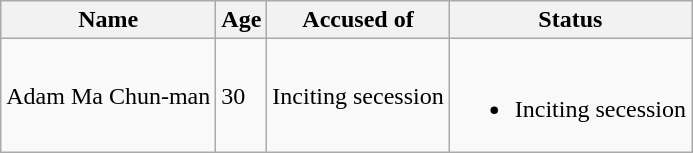<table class="wikitable">
<tr>
<th>Name</th>
<th>Age</th>
<th>Accused of</th>
<th>Status</th>
</tr>
<tr>
<td>Adam Ma Chun-man</td>
<td>30</td>
<td>Inciting secession</td>
<td><br><ul><li>Inciting secession</li></ul></td>
</tr>
</table>
